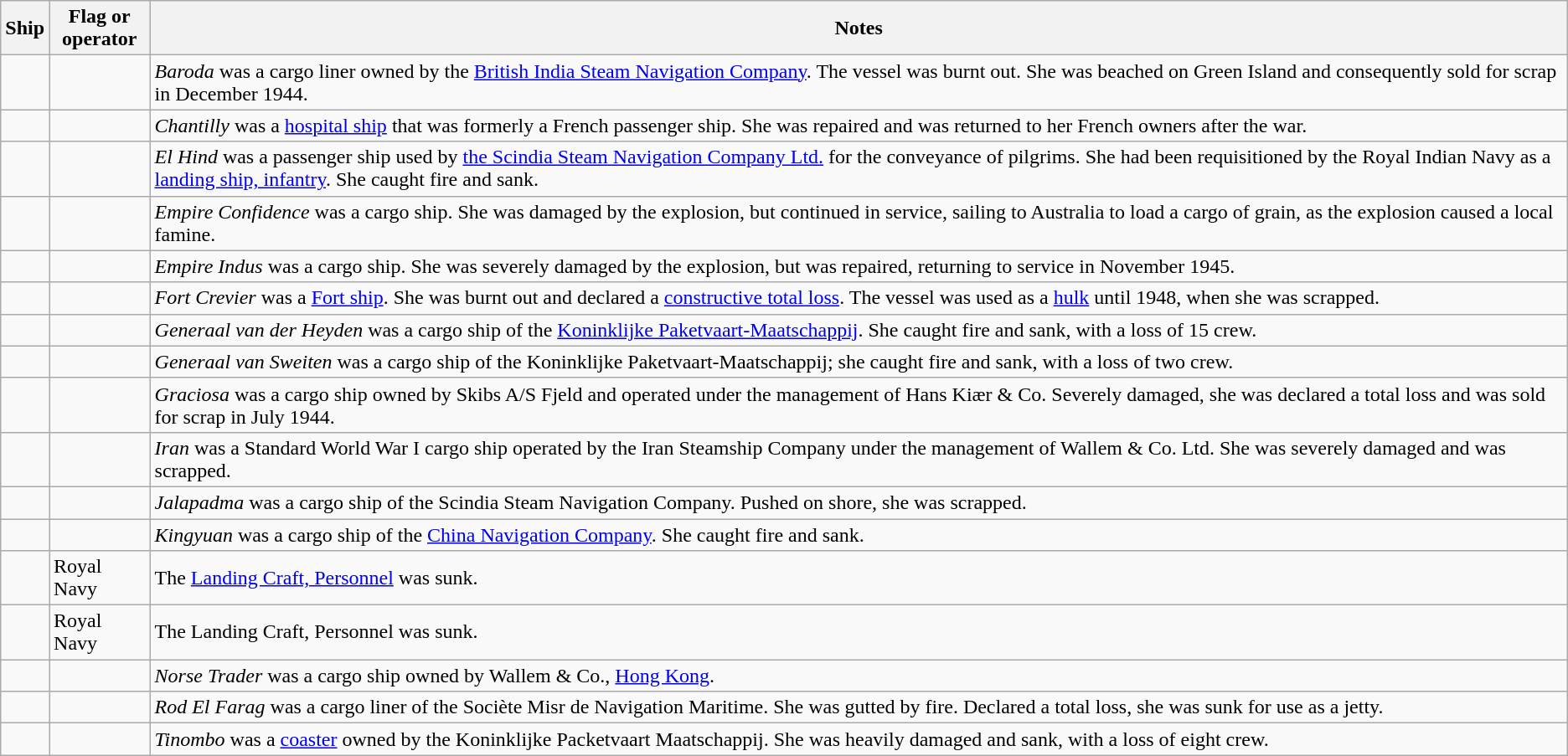<table class="wikitable" border="1">
<tr>
<th>Ship</th>
<th>Flag or<br>operator</th>
<th>Notes</th>
</tr>
<tr>
<td></td>
<td></td>
<td><em>Baroda</em> was a  cargo liner owned by the <a href='#'>British India Steam Navigation Company</a>. The vessel was burnt out. She was beached on Green Island and consequently sold for scrap in December 1944.</td>
</tr>
<tr>
<td></td>
<td></td>
<td><em>Chantilly</em> was a  <a href='#'>hospital ship</a> that was formerly a French passenger ship. She was repaired and was returned to her French owners after the war.</td>
</tr>
<tr>
<td></td>
<td></td>
<td><em>El Hind</em> was a  passenger ship used by <a href='#'>the Scindia Steam Navigation Company Ltd.</a> for the conveyance of pilgrims. She had been requisitioned by the Royal Indian Navy as a <a href='#'>landing ship, infantry</a>. She caught fire and sank.</td>
</tr>
<tr>
<td></td>
<td></td>
<td><em>Empire Confidence</em> was a  cargo ship. She was damaged by the explosion, but continued in service, sailing to Australia to load a cargo of grain, as the explosion caused a local famine.</td>
</tr>
<tr>
<td></td>
<td></td>
<td><em>Empire Indus</em> was a  cargo ship. She was severely damaged by the explosion, but was repaired, returning to service in November 1945.</td>
</tr>
<tr>
<td></td>
<td></td>
<td><em>Fort Crevier</em> was a  <a href='#'>Fort ship</a>. She was burnt out and declared a <a href='#'>constructive total loss</a>. The vessel was used as a <a href='#'>hulk</a> until 1948, when she was scrapped.</td>
</tr>
<tr>
<td></td>
<td></td>
<td><em>Generaal van der Heyden</em> was a  cargo ship of the <a href='#'>Koninklijke Paketvaart-Maatschappij</a>. She caught fire and sank, with a loss of 15 crew.</td>
</tr>
<tr>
<td></td>
<td></td>
<td><em>Generaal van Sweiten</em> was a  cargo ship of the Koninklijke Paketvaart-Maatschappij; she caught fire and sank, with a loss of two crew.</td>
</tr>
<tr>
<td></td>
<td></td>
<td><em>Graciosa</em> was a  cargo ship owned by Skibs A/S Fjeld and operated under the management of Hans Kiær & Co. Severely damaged, she was declared a total loss and was sold for scrap in July 1944.</td>
</tr>
<tr>
<td></td>
<td></td>
<td><em>Iran</em> was a  Standard World War I cargo ship operated by the Iran Steamship Company under the management of Wallem & Co. Ltd. She was severely damaged and was scrapped.</td>
</tr>
<tr>
<td></td>
<td></td>
<td><em>Jalapadma</em> was a  cargo ship of the Scindia Steam Navigation Company. Pushed on shore, she was scrapped.</td>
</tr>
<tr>
<td></td>
<td></td>
<td><em>Kingyuan</em> was a  cargo ship of the <a href='#'>China Navigation Company</a>. She caught fire and sank.</td>
</tr>
<tr>
<td></td>
<td> Royal Navy</td>
<td>The <a href='#'>Landing Craft, Personnel</a> was sunk.</td>
</tr>
<tr>
<td></td>
<td> Royal Navy</td>
<td>The Landing Craft, Personnel was sunk.</td>
</tr>
<tr>
<td></td>
<td></td>
<td><em>Norse Trader</em> was a  cargo ship owned by Wallem & Co., <a href='#'>Hong Kong</a>.</td>
</tr>
<tr>
<td></td>
<td></td>
<td><em>Rod El Farag</em> was a  cargo liner of the Sociète Misr de Navigation Maritime. She was gutted by fire. Declared a total loss, she was sunk for use as a jetty.</td>
</tr>
<tr>
<td></td>
<td></td>
<td><em>Tinombo</em> was a  <a href='#'>coaster</a> owned by the Koninklijke Packetvaart Maatschappij. She was heavily damaged and sank, with a loss of eight crew.</td>
</tr>
</table>
